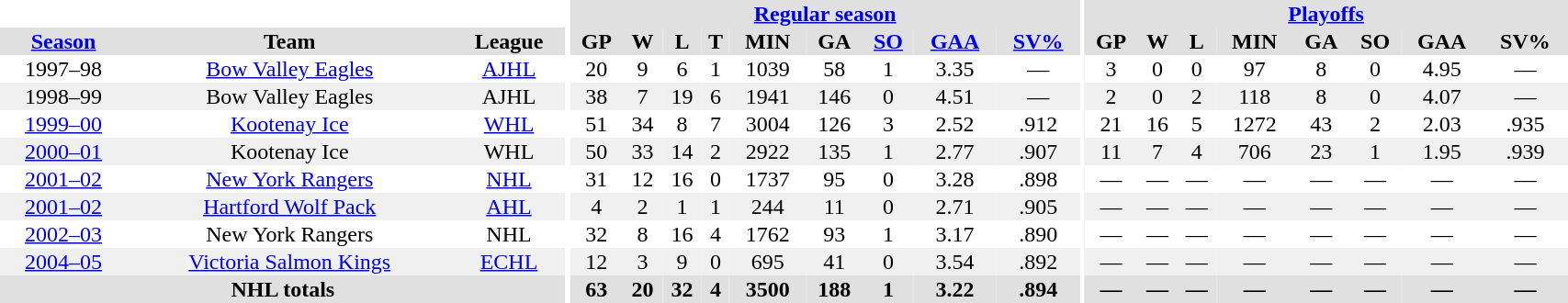<table border="0" cellpadding="1" cellspacing="0" style="width:90%; text-align:center;">
<tr bgcolor="#e0e0e0">
<th colspan="3" bgcolor="#ffffff"></th>
<th rowspan="99" bgcolor="#ffffff"></th>
<th colspan="9" bgcolor="#e0e0e0"><a href='#'>Regular season</a></th>
<th rowspan="99" bgcolor="#ffffff"></th>
<th colspan="8" bgcolor="#e0e0e0"><a href='#'>Playoffs</a></th>
</tr>
<tr bgcolor="#e0e0e0">
<th><a href='#'>Season</a></th>
<th>Team</th>
<th>League</th>
<th>GP</th>
<th>W</th>
<th>L</th>
<th>T</th>
<th>MIN</th>
<th>GA</th>
<th><a href='#'>SO</a></th>
<th><a href='#'>GAA</a></th>
<th><a href='#'>SV%</a></th>
<th>GP</th>
<th>W</th>
<th>L</th>
<th>MIN</th>
<th>GA</th>
<th>SO</th>
<th>GAA</th>
<th>SV%</th>
</tr>
<tr>
<td>1997–98</td>
<td><a href='#'>Bow Valley Eagles</a></td>
<td><a href='#'>AJHL</a></td>
<td>20</td>
<td>9</td>
<td>6</td>
<td>1</td>
<td>1039</td>
<td>58</td>
<td>1</td>
<td>3.35</td>
<td>—</td>
<td>3</td>
<td>0</td>
<td>0</td>
<td>97</td>
<td>8</td>
<td>0</td>
<td>4.95</td>
<td>—</td>
</tr>
<tr bgcolor="#f0f0f0">
<td>1998–99</td>
<td>Bow Valley Eagles</td>
<td>AJHL</td>
<td>38</td>
<td>7</td>
<td>19</td>
<td>6</td>
<td>1941</td>
<td>146</td>
<td>0</td>
<td>4.51</td>
<td>—</td>
<td>2</td>
<td>0</td>
<td>2</td>
<td>118</td>
<td>8</td>
<td>0</td>
<td>4.07</td>
<td>—</td>
</tr>
<tr>
<td><a href='#'>1999–00</a></td>
<td><a href='#'>Kootenay Ice</a></td>
<td><a href='#'>WHL</a></td>
<td>51</td>
<td>34</td>
<td>8</td>
<td>7</td>
<td>3004</td>
<td>126</td>
<td>3</td>
<td>2.52</td>
<td>.912</td>
<td>21</td>
<td>16</td>
<td>5</td>
<td>1272</td>
<td>43</td>
<td>2</td>
<td>2.03</td>
<td>.935</td>
</tr>
<tr bgcolor="#f0f0f0">
<td><a href='#'>2000–01</a></td>
<td>Kootenay Ice</td>
<td>WHL</td>
<td>50</td>
<td>33</td>
<td>14</td>
<td>2</td>
<td>2922</td>
<td>135</td>
<td>1</td>
<td>2.77</td>
<td>.907</td>
<td>11</td>
<td>7</td>
<td>4</td>
<td>706</td>
<td>23</td>
<td>1</td>
<td>1.95</td>
<td>.939</td>
</tr>
<tr>
<td><a href='#'>2001–02</a></td>
<td><a href='#'>New York Rangers</a></td>
<td><a href='#'>NHL</a></td>
<td>31</td>
<td>12</td>
<td>16</td>
<td>0</td>
<td>1737</td>
<td>95</td>
<td>0</td>
<td>3.28</td>
<td>.898</td>
<td>—</td>
<td>—</td>
<td>—</td>
<td>—</td>
<td>—</td>
<td>—</td>
<td>—</td>
<td>—</td>
</tr>
<tr bgcolor="#f0f0f0">
<td><a href='#'>2001–02</a></td>
<td><a href='#'>Hartford Wolf Pack</a></td>
<td><a href='#'>AHL</a></td>
<td>4</td>
<td>2</td>
<td>1</td>
<td>1</td>
<td>244</td>
<td>11</td>
<td>0</td>
<td>2.71</td>
<td>.905</td>
<td>—</td>
<td>—</td>
<td>—</td>
<td>—</td>
<td>—</td>
<td>—</td>
<td>—</td>
<td>—</td>
</tr>
<tr>
<td><a href='#'>2002–03</a></td>
<td>New York Rangers</td>
<td>NHL</td>
<td>32</td>
<td>8</td>
<td>16</td>
<td>4</td>
<td>1762</td>
<td>93</td>
<td>1</td>
<td>3.17</td>
<td>.890</td>
<td>—</td>
<td>—</td>
<td>—</td>
<td>—</td>
<td>—</td>
<td>—</td>
<td>—</td>
<td>—</td>
</tr>
<tr bgcolor="#f0f0f0">
<td><a href='#'>2004–05</a></td>
<td><a href='#'>Victoria Salmon Kings</a></td>
<td><a href='#'>ECHL</a></td>
<td>12</td>
<td>3</td>
<td>9</td>
<td>0</td>
<td>695</td>
<td>41</td>
<td>0</td>
<td>3.54</td>
<td>.892</td>
<td>—</td>
<td>—</td>
<td>—</td>
<td>—</td>
<td>—</td>
<td>—</td>
<td>—</td>
<td>—</td>
</tr>
<tr bgcolor="#e0e0e0">
<th colspan=3>NHL totals</th>
<th>63</th>
<th>20</th>
<th>32</th>
<th>4</th>
<th>3500</th>
<th>188</th>
<th>1</th>
<th>3.22</th>
<th>.894</th>
<th>—</th>
<th>—</th>
<th>—</th>
<th>—</th>
<th>—</th>
<th>—</th>
<th>—</th>
<th>—</th>
</tr>
</table>
